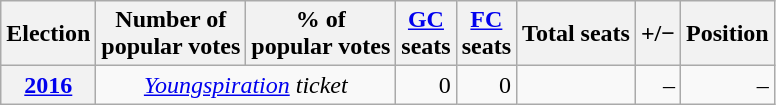<table class="wikitable" style="text-align: right;">
<tr align=center>
<th><strong>Election</strong></th>
<th>Number of<br>popular votes</th>
<th>% of<br>popular votes</th>
<th><a href='#'>GC</a><br>seats</th>
<th><a href='#'>FC</a><br>seats</th>
<th>Total seats</th>
<th>+/−</th>
<th>Position</th>
</tr>
<tr>
<th><a href='#'>2016</a></th>
<td align=center colspan=2><em><a href='#'>Youngspiration</a> ticket</em></td>
<td>0</td>
<td>0</td>
<td></td>
<td>–</td>
<td>–</td>
</tr>
</table>
